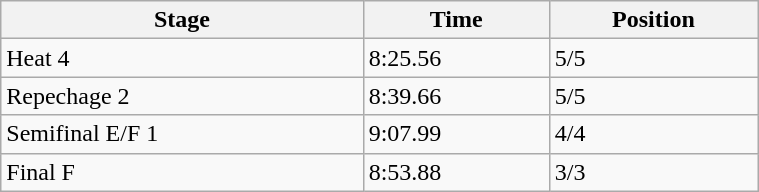<table class="wikitable" width=40%>
<tr>
<th>Stage</th>
<th>Time</th>
<th>Position</th>
</tr>
<tr>
<td>Heat 4</td>
<td>8:25.56</td>
<td>5/5</td>
</tr>
<tr>
<td>Repechage 2</td>
<td>8:39.66</td>
<td>5/5</td>
</tr>
<tr>
<td>Semifinal E/F 1</td>
<td>9:07.99</td>
<td>4/4</td>
</tr>
<tr>
<td>Final F</td>
<td>8:53.88</td>
<td>3/3</td>
</tr>
</table>
